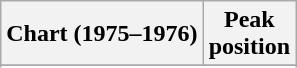<table class="wikitable sortable plainrowheaders" style="text-align:center">
<tr>
<th scope="col">Chart (1975–1976)</th>
<th scope="col">Peak<br>position</th>
</tr>
<tr>
</tr>
<tr>
</tr>
</table>
